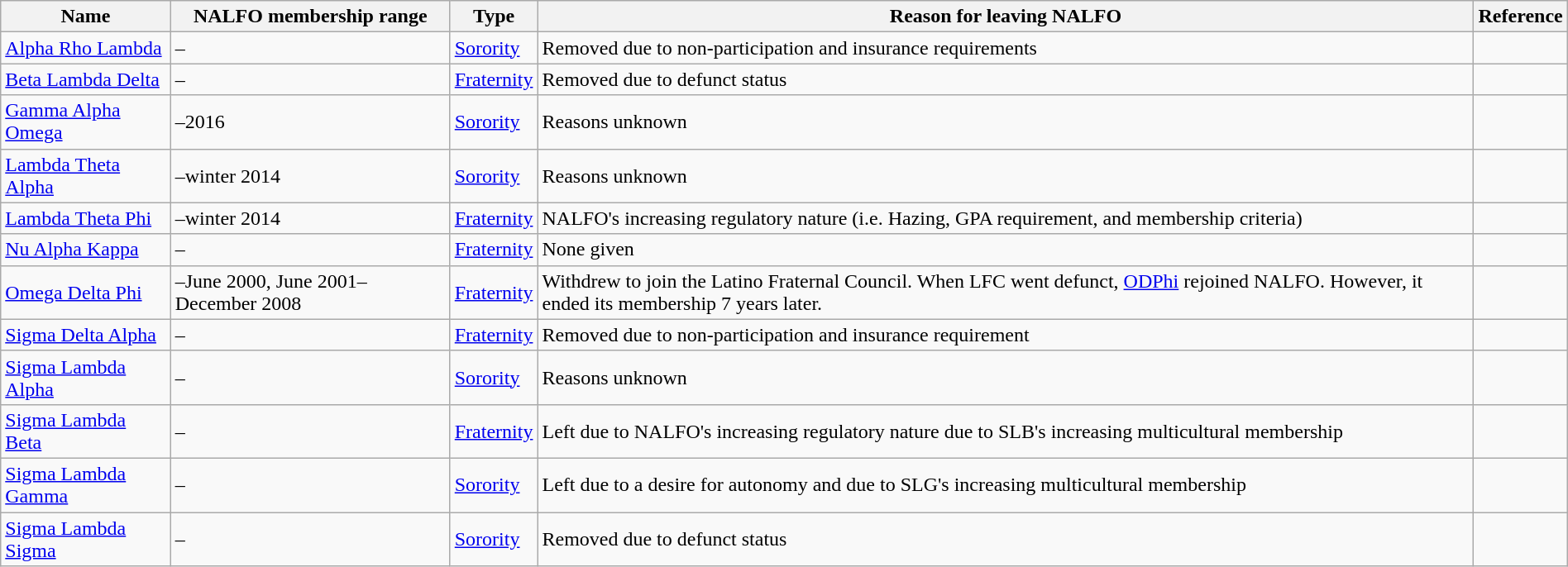<table class="wikitable sortable" style="width:100%;">
<tr>
<th>Name</th>
<th>NALFO membership range</th>
<th>Type</th>
<th>Reason for leaving NALFO</th>
<th>Reference</th>
</tr>
<tr>
<td><a href='#'>Alpha Rho Lambda</a></td>
<td>–</td>
<td><a href='#'>Sorority</a></td>
<td>Removed due to non-participation and insurance requirements</td>
<td></td>
</tr>
<tr>
<td><a href='#'>Beta Lambda Delta</a></td>
<td>–</td>
<td><a href='#'>Fraternity</a></td>
<td>Removed due to defunct status</td>
<td></td>
</tr>
<tr>
<td><a href='#'>Gamma Alpha Omega</a></td>
<td>–2016</td>
<td><a href='#'>Sorority</a></td>
<td>Reasons unknown</td>
<td></td>
</tr>
<tr>
<td><a href='#'>Lambda Theta Alpha</a></td>
<td>–winter 2014</td>
<td><a href='#'>Sorority</a></td>
<td>Reasons unknown</td>
<td></td>
</tr>
<tr>
<td><a href='#'>Lambda Theta Phi</a></td>
<td>–winter 2014</td>
<td><a href='#'>Fraternity</a></td>
<td>NALFO's increasing regulatory nature (i.e. Hazing, GPA requirement, and membership criteria)</td>
<td></td>
</tr>
<tr>
<td><a href='#'>Nu Alpha Kappa</a></td>
<td>–</td>
<td><a href='#'>Fraternity</a></td>
<td>None given</td>
<td></td>
</tr>
<tr>
<td><a href='#'>Omega Delta Phi</a></td>
<td>–June 2000, June 2001–December 2008</td>
<td><a href='#'>Fraternity</a></td>
<td>Withdrew to join the Latino Fraternal Council. When LFC went defunct, <a href='#'>ODPhi</a> rejoined NALFO. However, it ended its membership 7 years later.</td>
<td></td>
</tr>
<tr>
<td><a href='#'>Sigma Delta Alpha</a></td>
<td>–</td>
<td><a href='#'>Fraternity</a></td>
<td>Removed due to non-participation and insurance requirement</td>
<td></td>
</tr>
<tr>
<td><a href='#'>Sigma Lambda Alpha</a></td>
<td>–</td>
<td><a href='#'>Sorority</a></td>
<td>Reasons unknown</td>
<td></td>
</tr>
<tr>
<td><a href='#'>Sigma Lambda Beta</a></td>
<td>–</td>
<td><a href='#'>Fraternity</a></td>
<td>Left due to NALFO's increasing regulatory nature due to SLB's increasing multicultural membership</td>
<td></td>
</tr>
<tr>
<td><a href='#'>Sigma Lambda Gamma</a></td>
<td>–</td>
<td><a href='#'>Sorority</a></td>
<td>Left due to a desire for autonomy and due to SLG's increasing multicultural membership</td>
<td></td>
</tr>
<tr>
<td><a href='#'>Sigma Lambda Sigma</a></td>
<td>–</td>
<td><a href='#'>Sorority</a></td>
<td>Removed due to defunct status</td>
<td></td>
</tr>
</table>
